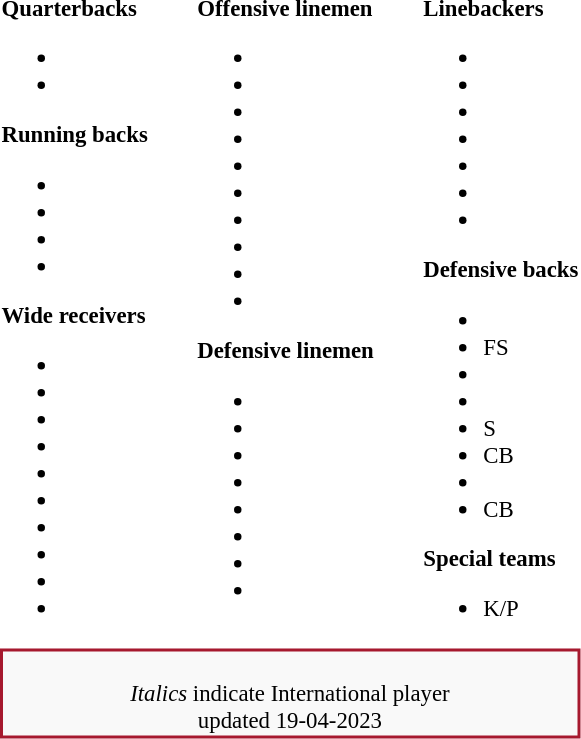<table class="toccolours" style="text-align: left;">
<tr>
<td style="font-size: 95%;vertical-align:top;"><strong>Quarterbacks</strong><br><ul><li></li><li></li></ul><strong>Running backs</strong><ul><li></li><li></li><li></li><li></li></ul><strong>Wide receivers</strong><ul><li></li><li></li><li></li><li></li><li></li><li></li><li></li><li></li><li></li><li></li></ul></td>
<td style="width: 25px;"></td>
<td style="font-size: 95%;vertical-align:top;"><strong>Offensive linemen</strong><br><ul><li></li><li></li><li></li><li></li><li></li><li></li><li></li><li></li><li></li><li></li></ul><strong>Defensive linemen</strong><ul><li></li><li></li><li></li><li></li><li></li><li></li><li></li><li></li></ul></td>
<td style="width: 25px;"></td>
<td style="font-size: 95%;vertical-align:top;"><strong>Linebackers </strong><br><ul><li></li><li></li><li></li><li></li><li></li><li></li><li></li></ul><strong>Defensive backs</strong><ul><li></li><li> FS</li><li></li><li></li><li> S</li><li> CB</li><li></li><li> CB</li></ul><strong>Special teams</strong><ul><li> K/P</li></ul></td>
</tr>
<tr>
<td style="text-align:center;font-size: 95%;background:#F9F9F9;border:2px solid #A6192E" colspan="10"><br><em>Italics</em> indicate International player<br><span></span> updated 19-04-2023</td>
</tr>
<tr>
</tr>
</table>
